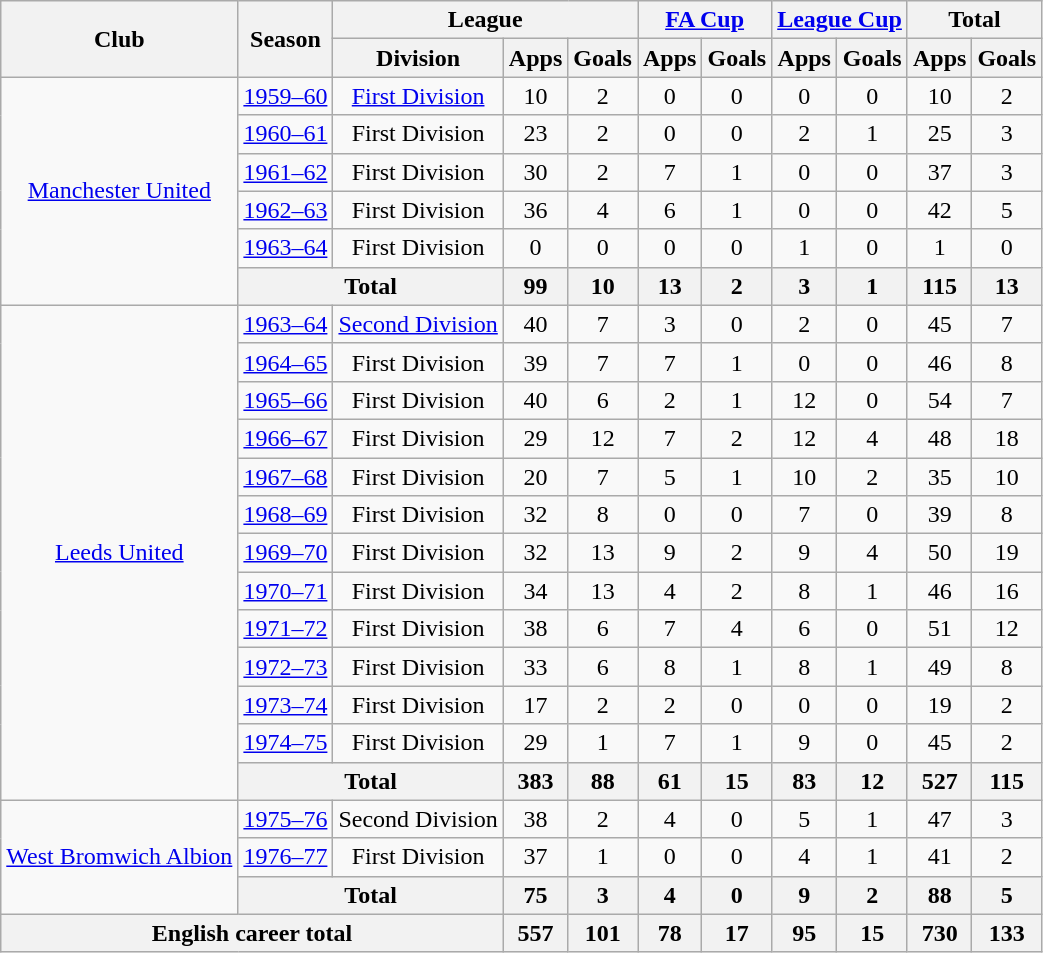<table class="wikitable" style="text-align:center">
<tr>
<th rowspan="2">Club</th>
<th rowspan="2">Season</th>
<th colspan="3">League</th>
<th colspan="2"><a href='#'>FA Cup</a></th>
<th colspan="2"><a href='#'>League Cup</a></th>
<th colspan="2">Total</th>
</tr>
<tr>
<th>Division</th>
<th>Apps</th>
<th>Goals</th>
<th>Apps</th>
<th>Goals</th>
<th>Apps</th>
<th>Goals</th>
<th>Apps</th>
<th>Goals</th>
</tr>
<tr>
<td rowspan="6"><a href='#'>Manchester United</a></td>
<td><a href='#'>1959–60</a></td>
<td><a href='#'>First Division</a></td>
<td>10</td>
<td>2</td>
<td>0</td>
<td>0</td>
<td>0</td>
<td>0</td>
<td>10</td>
<td>2</td>
</tr>
<tr>
<td><a href='#'>1960–61</a></td>
<td>First Division</td>
<td>23</td>
<td>2</td>
<td>0</td>
<td>0</td>
<td>2</td>
<td>1</td>
<td>25</td>
<td>3</td>
</tr>
<tr>
<td><a href='#'>1961–62</a></td>
<td>First Division</td>
<td>30</td>
<td>2</td>
<td>7</td>
<td>1</td>
<td>0</td>
<td>0</td>
<td>37</td>
<td>3</td>
</tr>
<tr>
<td><a href='#'>1962–63</a></td>
<td>First Division</td>
<td>36</td>
<td>4</td>
<td>6</td>
<td>1</td>
<td>0</td>
<td>0</td>
<td>42</td>
<td>5</td>
</tr>
<tr>
<td><a href='#'>1963–64</a></td>
<td>First Division</td>
<td>0</td>
<td>0</td>
<td>0</td>
<td>0</td>
<td>1</td>
<td>0</td>
<td>1</td>
<td>0</td>
</tr>
<tr>
<th colspan="2">Total</th>
<th>99</th>
<th>10</th>
<th>13</th>
<th>2</th>
<th>3</th>
<th>1</th>
<th>115</th>
<th>13</th>
</tr>
<tr>
<td rowspan="13"><a href='#'>Leeds United</a></td>
<td><a href='#'>1963–64</a></td>
<td><a href='#'>Second Division</a></td>
<td>40</td>
<td>7</td>
<td>3</td>
<td>0</td>
<td>2</td>
<td>0</td>
<td>45</td>
<td>7</td>
</tr>
<tr>
<td><a href='#'>1964–65</a></td>
<td>First Division</td>
<td>39</td>
<td>7</td>
<td>7</td>
<td>1</td>
<td>0</td>
<td>0</td>
<td>46</td>
<td>8</td>
</tr>
<tr>
<td><a href='#'>1965–66</a></td>
<td>First Division</td>
<td>40</td>
<td>6</td>
<td>2</td>
<td>1</td>
<td>12</td>
<td>0</td>
<td>54</td>
<td>7</td>
</tr>
<tr>
<td><a href='#'>1966–67</a></td>
<td>First Division</td>
<td>29</td>
<td>12</td>
<td>7</td>
<td>2</td>
<td>12</td>
<td>4</td>
<td>48</td>
<td>18</td>
</tr>
<tr>
<td><a href='#'>1967–68</a></td>
<td>First Division</td>
<td>20</td>
<td>7</td>
<td>5</td>
<td>1</td>
<td>10</td>
<td>2</td>
<td>35</td>
<td>10</td>
</tr>
<tr>
<td><a href='#'>1968–69</a></td>
<td>First Division</td>
<td>32</td>
<td>8</td>
<td>0</td>
<td>0</td>
<td>7</td>
<td>0</td>
<td>39</td>
<td>8</td>
</tr>
<tr>
<td><a href='#'>1969–70</a></td>
<td>First Division</td>
<td>32</td>
<td>13</td>
<td>9</td>
<td>2</td>
<td>9</td>
<td>4</td>
<td>50</td>
<td>19</td>
</tr>
<tr>
<td><a href='#'>1970–71</a></td>
<td>First Division</td>
<td>34</td>
<td>13</td>
<td>4</td>
<td>2</td>
<td>8</td>
<td>1</td>
<td>46</td>
<td>16</td>
</tr>
<tr>
<td><a href='#'>1971–72</a></td>
<td>First Division</td>
<td>38</td>
<td>6</td>
<td>7</td>
<td>4</td>
<td>6</td>
<td>0</td>
<td>51</td>
<td>12</td>
</tr>
<tr>
<td><a href='#'>1972–73</a></td>
<td>First Division</td>
<td>33</td>
<td>6</td>
<td>8</td>
<td>1</td>
<td>8</td>
<td>1</td>
<td>49</td>
<td>8</td>
</tr>
<tr>
<td><a href='#'>1973–74</a></td>
<td>First Division</td>
<td>17</td>
<td>2</td>
<td>2</td>
<td>0</td>
<td>0</td>
<td>0</td>
<td>19</td>
<td>2</td>
</tr>
<tr>
<td><a href='#'>1974–75</a></td>
<td>First Division</td>
<td>29</td>
<td>1</td>
<td>7</td>
<td>1</td>
<td>9</td>
<td>0</td>
<td>45</td>
<td>2</td>
</tr>
<tr>
<th colspan=2>Total</th>
<th>383</th>
<th>88</th>
<th>61</th>
<th>15</th>
<th>83</th>
<th>12</th>
<th>527</th>
<th>115</th>
</tr>
<tr>
<td rowspan="3"><a href='#'>West Bromwich Albion</a></td>
<td><a href='#'>1975–76</a></td>
<td>Second Division</td>
<td>38</td>
<td>2</td>
<td>4</td>
<td>0</td>
<td>5</td>
<td>1</td>
<td>47</td>
<td>3</td>
</tr>
<tr>
<td><a href='#'>1976–77</a></td>
<td>First Division</td>
<td>37</td>
<td>1</td>
<td>0</td>
<td>0</td>
<td>4</td>
<td>1</td>
<td>41</td>
<td>2</td>
</tr>
<tr>
<th colspan="2">Total</th>
<th>75</th>
<th>3</th>
<th>4</th>
<th>0</th>
<th>9</th>
<th>2</th>
<th>88</th>
<th>5</th>
</tr>
<tr>
<th colspan=3>English career total</th>
<th>557</th>
<th>101</th>
<th>78</th>
<th>17</th>
<th>95</th>
<th>15</th>
<th>730</th>
<th>133</th>
</tr>
</table>
